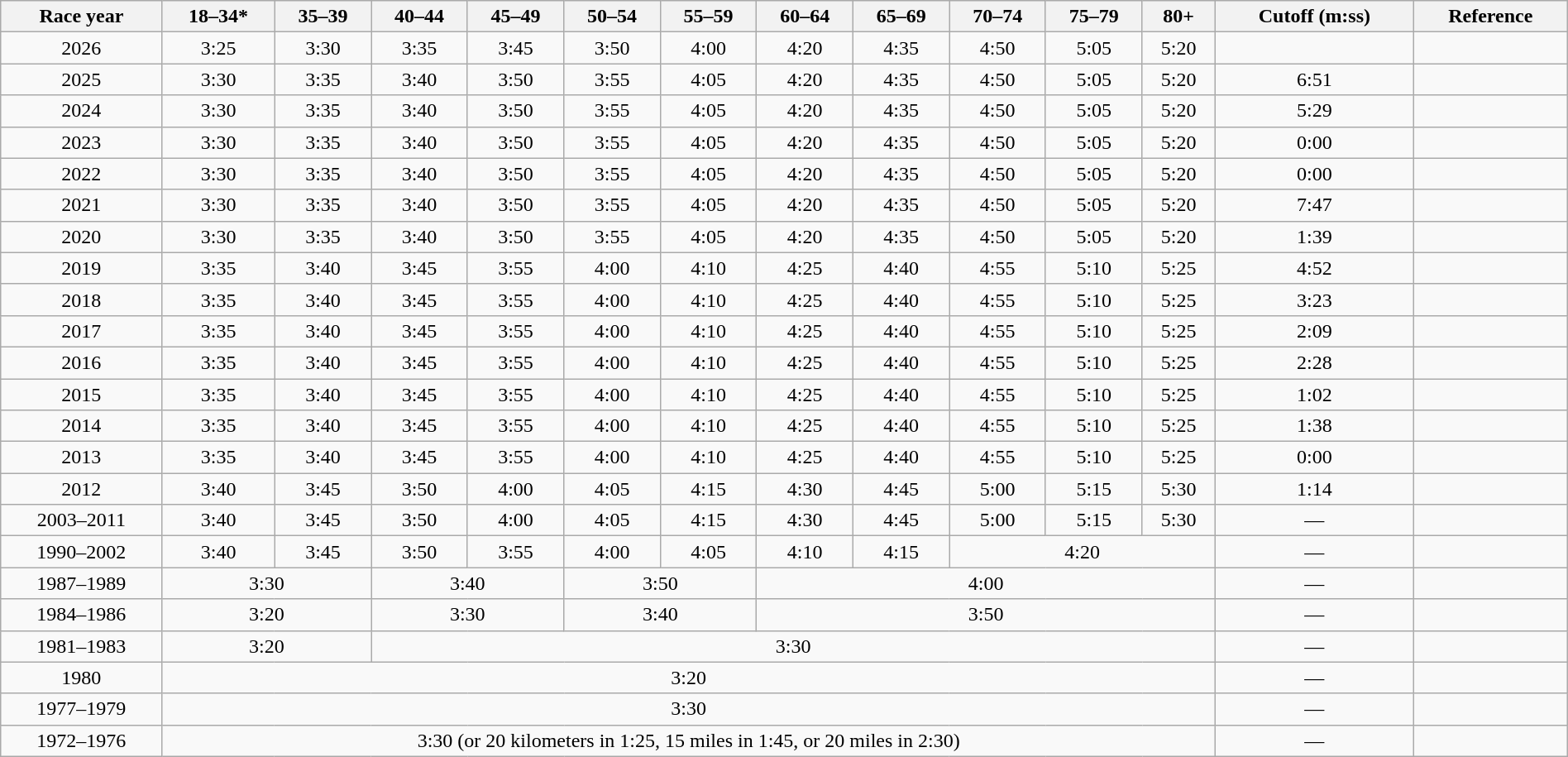<table class="wikitable" width=100% align=center>
<tr align=center>
<th>Race year</th>
<th>18–34*</th>
<th>35–39</th>
<th>40–44</th>
<th>45–49</th>
<th>50–54</th>
<th>55–59</th>
<th>60–64</th>
<th>65–69</th>
<th>70–74</th>
<th>75–79</th>
<th>80+</th>
<th>Cutoff (m:ss)</th>
<th>Reference</th>
</tr>
<tr align=center>
<td>2026</td>
<td>3:25</td>
<td>3:30</td>
<td>3:35</td>
<td>3:45</td>
<td>3:50</td>
<td>4:00</td>
<td>4:20</td>
<td>4:35</td>
<td>4:50</td>
<td>5:05</td>
<td>5:20</td>
<td></td>
<td></td>
</tr>
<tr align=center>
<td>2025</td>
<td>3:30</td>
<td>3:35</td>
<td>3:40</td>
<td>3:50</td>
<td>3:55</td>
<td>4:05</td>
<td>4:20</td>
<td>4:35</td>
<td>4:50</td>
<td>5:05</td>
<td>5:20</td>
<td>6:51</td>
<td></td>
</tr>
<tr align=center>
<td>2024</td>
<td>3:30</td>
<td>3:35</td>
<td>3:40</td>
<td>3:50</td>
<td>3:55</td>
<td>4:05</td>
<td>4:20</td>
<td>4:35</td>
<td>4:50</td>
<td>5:05</td>
<td>5:20</td>
<td>5:29</td>
<td></td>
</tr>
<tr align=center>
<td>2023</td>
<td>3:30</td>
<td>3:35</td>
<td>3:40</td>
<td>3:50</td>
<td>3:55</td>
<td>4:05</td>
<td>4:20</td>
<td>4:35</td>
<td>4:50</td>
<td>5:05</td>
<td>5:20</td>
<td>0:00</td>
<td></td>
</tr>
<tr align=center>
<td>2022</td>
<td>3:30</td>
<td>3:35</td>
<td>3:40</td>
<td>3:50</td>
<td>3:55</td>
<td>4:05</td>
<td>4:20</td>
<td>4:35</td>
<td>4:50</td>
<td>5:05</td>
<td>5:20</td>
<td>0:00</td>
<td></td>
</tr>
<tr align=center>
<td>2021</td>
<td>3:30</td>
<td>3:35</td>
<td>3:40</td>
<td>3:50</td>
<td>3:55</td>
<td>4:05</td>
<td>4:20</td>
<td>4:35</td>
<td>4:50</td>
<td>5:05</td>
<td>5:20</td>
<td>7:47</td>
<td></td>
</tr>
<tr align=center>
<td>2020</td>
<td>3:30</td>
<td>3:35</td>
<td>3:40</td>
<td>3:50</td>
<td>3:55</td>
<td>4:05</td>
<td>4:20</td>
<td>4:35</td>
<td>4:50</td>
<td>5:05</td>
<td>5:20</td>
<td>1:39</td>
<td></td>
</tr>
<tr align=center>
<td>2019</td>
<td>3:35</td>
<td>3:40</td>
<td>3:45</td>
<td>3:55</td>
<td>4:00</td>
<td>4:10</td>
<td>4:25</td>
<td>4:40</td>
<td>4:55</td>
<td>5:10</td>
<td>5:25</td>
<td>4:52</td>
<td></td>
</tr>
<tr align=center>
<td>2018</td>
<td>3:35</td>
<td>3:40</td>
<td>3:45</td>
<td>3:55</td>
<td>4:00</td>
<td>4:10</td>
<td>4:25</td>
<td>4:40</td>
<td>4:55</td>
<td>5:10</td>
<td>5:25</td>
<td>3:23</td>
<td></td>
</tr>
<tr align=center>
<td>2017</td>
<td>3:35</td>
<td>3:40</td>
<td>3:45</td>
<td>3:55</td>
<td>4:00</td>
<td>4:10</td>
<td>4:25</td>
<td>4:40</td>
<td>4:55</td>
<td>5:10</td>
<td>5:25</td>
<td>2:09</td>
<td></td>
</tr>
<tr align=center>
<td>2016</td>
<td>3:35</td>
<td>3:40</td>
<td>3:45</td>
<td>3:55</td>
<td>4:00</td>
<td>4:10</td>
<td>4:25</td>
<td>4:40</td>
<td>4:55</td>
<td>5:10</td>
<td>5:25</td>
<td>2:28</td>
<td></td>
</tr>
<tr align=center>
<td>2015</td>
<td>3:35</td>
<td>3:40</td>
<td>3:45</td>
<td>3:55</td>
<td>4:00</td>
<td>4:10</td>
<td>4:25</td>
<td>4:40</td>
<td>4:55</td>
<td>5:10</td>
<td>5:25</td>
<td>1:02</td>
<td></td>
</tr>
<tr align=center>
<td>2014</td>
<td>3:35</td>
<td>3:40</td>
<td>3:45</td>
<td>3:55</td>
<td>4:00</td>
<td>4:10</td>
<td>4:25</td>
<td>4:40</td>
<td>4:55</td>
<td>5:10</td>
<td>5:25</td>
<td>1:38</td>
<td></td>
</tr>
<tr align=center>
<td>2013</td>
<td>3:35</td>
<td>3:40</td>
<td>3:45</td>
<td>3:55</td>
<td>4:00</td>
<td>4:10</td>
<td>4:25</td>
<td>4:40</td>
<td>4:55</td>
<td>5:10</td>
<td>5:25</td>
<td>0:00</td>
<td></td>
</tr>
<tr align=center>
<td>2012</td>
<td>3:40</td>
<td>3:45</td>
<td>3:50</td>
<td>4:00</td>
<td>4:05</td>
<td>4:15</td>
<td>4:30</td>
<td>4:45</td>
<td>5:00</td>
<td>5:15</td>
<td>5:30</td>
<td>1:14</td>
<td></td>
</tr>
<tr align=center>
<td>2003–2011</td>
<td>3:40</td>
<td>3:45</td>
<td>3:50</td>
<td>4:00</td>
<td>4:05</td>
<td>4:15</td>
<td>4:30</td>
<td>4:45</td>
<td>5:00</td>
<td>5:15</td>
<td>5:30</td>
<td>—</td>
<td></td>
</tr>
<tr align=center>
<td>1990–2002</td>
<td>3:40</td>
<td>3:45</td>
<td>3:50</td>
<td>3:55</td>
<td>4:00</td>
<td>4:05</td>
<td>4:10</td>
<td>4:15</td>
<td colspan=3>4:20</td>
<td>—</td>
<td></td>
</tr>
<tr align=center>
<td>1987–1989</td>
<td colspan=2>3:30</td>
<td colspan=2>3:40</td>
<td colspan=2>3:50</td>
<td colspan=5>4:00</td>
<td>—</td>
<td></td>
</tr>
<tr align=center>
<td>1984–1986</td>
<td colspan=2>3:20</td>
<td colspan=2>3:30</td>
<td colspan=2>3:40</td>
<td colspan=5>3:50</td>
<td>—</td>
<td></td>
</tr>
<tr align=center>
<td>1981–1983</td>
<td colspan=2>3:20</td>
<td colspan=9>3:30</td>
<td>—</td>
<td></td>
</tr>
<tr align=center>
<td>1980</td>
<td colspan=11>3:20</td>
<td>—</td>
<td></td>
</tr>
<tr align=center>
<td>1977–1979</td>
<td colspan=11>3:30</td>
<td>—</td>
<td></td>
</tr>
<tr align=center>
<td>1972–1976</td>
<td colspan=11>3:30 (or 20 kilometers in 1:25, 15 miles in 1:45, or 20 miles in 2:30)</td>
<td>—</td>
<td></td>
</tr>
</table>
